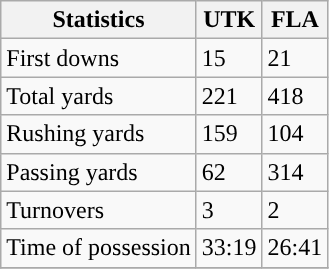<table class="wikitable" style="float: left;">
<tr>
<th>Statistics</th>
<th>UTK</th>
<th>FLA</th>
</tr>
<tr>
<td>First downs</td>
<td>15</td>
<td>21</td>
</tr>
<tr>
<td>Total yards</td>
<td>221</td>
<td>418</td>
</tr>
<tr>
<td>Rushing yards</td>
<td>159</td>
<td>104</td>
</tr>
<tr>
<td>Passing yards</td>
<td>62</td>
<td>314</td>
</tr>
<tr>
<td>Turnovers</td>
<td>3</td>
<td>2</td>
</tr>
<tr>
<td>Time of possession</td>
<td>33:19</td>
<td>26:41</td>
</tr>
<tr>
</tr>
</table>
